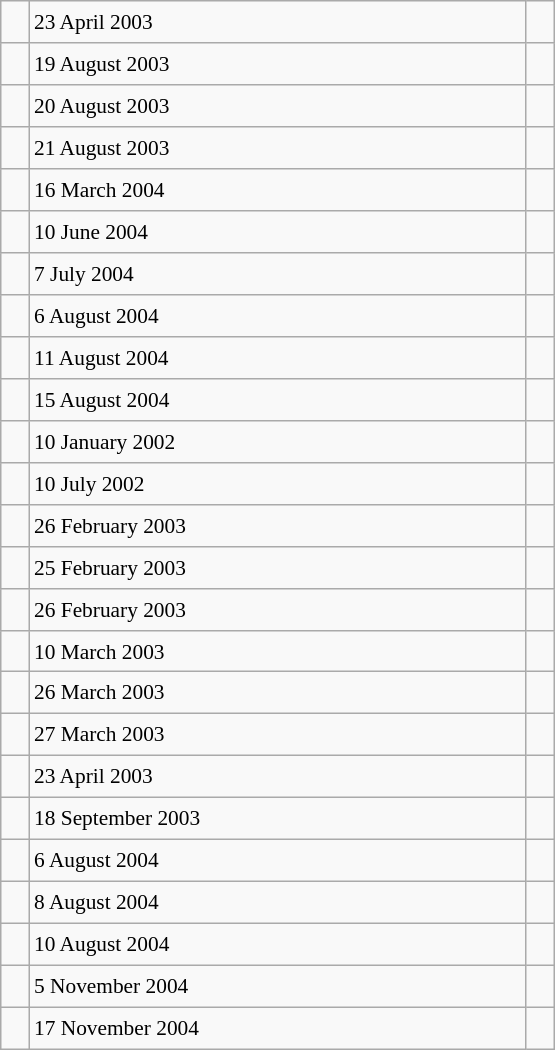<table class="wikitable" style="font-size: 89%; float: left; width: 26em; margin-right: 1em; height: 700px">
<tr>
<td></td>
<td>23 April 2003</td>
<td></td>
</tr>
<tr>
<td></td>
<td>19 August 2003</td>
<td></td>
</tr>
<tr>
<td></td>
<td>20 August 2003</td>
<td></td>
</tr>
<tr>
<td></td>
<td>21 August 2003</td>
<td></td>
</tr>
<tr>
<td></td>
<td>16 March 2004</td>
<td></td>
</tr>
<tr>
<td></td>
<td>10 June 2004</td>
<td></td>
</tr>
<tr>
<td></td>
<td>7 July 2004</td>
<td></td>
</tr>
<tr>
<td></td>
<td>6 August 2004</td>
<td></td>
</tr>
<tr>
<td></td>
<td>11 August 2004</td>
<td></td>
</tr>
<tr>
<td></td>
<td>15 August 2004</td>
<td></td>
</tr>
<tr>
<td></td>
<td>10 January 2002</td>
<td></td>
</tr>
<tr>
<td></td>
<td>10 July 2002</td>
<td></td>
</tr>
<tr>
<td></td>
<td>26 February 2003</td>
<td></td>
</tr>
<tr>
<td></td>
<td>25 February 2003</td>
<td></td>
</tr>
<tr>
<td></td>
<td>26 February 2003</td>
<td></td>
</tr>
<tr>
<td></td>
<td>10 March 2003</td>
<td></td>
</tr>
<tr>
<td></td>
<td>26 March 2003</td>
<td></td>
</tr>
<tr>
<td></td>
<td>27 March 2003</td>
<td></td>
</tr>
<tr>
<td></td>
<td>23 April 2003</td>
<td></td>
</tr>
<tr>
<td></td>
<td>18 September 2003</td>
<td></td>
</tr>
<tr>
<td></td>
<td>6 August 2004</td>
<td></td>
</tr>
<tr>
<td></td>
<td>8 August 2004</td>
<td></td>
</tr>
<tr>
<td></td>
<td>10 August 2004</td>
<td></td>
</tr>
<tr>
<td></td>
<td>5 November 2004</td>
<td></td>
</tr>
<tr>
<td></td>
<td>17 November 2004</td>
<td></td>
</tr>
</table>
